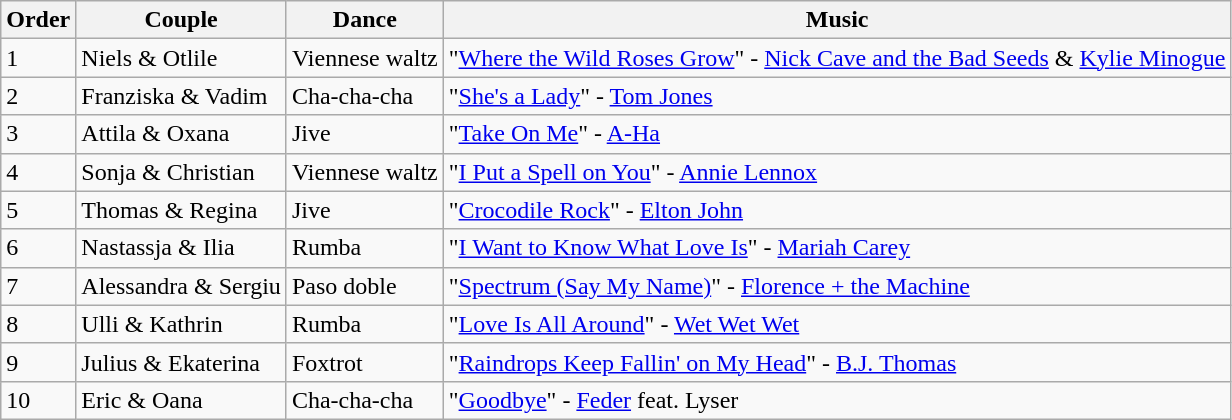<table class="wikitable sortable center">
<tr>
<th>Order</th>
<th>Couple </th>
<th>Dance</th>
<th>Music</th>
</tr>
<tr>
<td>1</td>
<td>Niels & Otlile</td>
<td>Viennese waltz</td>
<td>"<a href='#'>Where the Wild Roses Grow</a>" - <a href='#'>Nick Cave and the Bad Seeds</a> & <a href='#'>Kylie Minogue</a></td>
</tr>
<tr>
<td>2</td>
<td>Franziska & Vadim</td>
<td>Cha-cha-cha</td>
<td>"<a href='#'>She's a Lady</a>" - <a href='#'>Tom Jones</a></td>
</tr>
<tr>
<td>3</td>
<td>Attila & Oxana</td>
<td>Jive</td>
<td>"<a href='#'>Take On Me</a>" - <a href='#'>A-Ha</a></td>
</tr>
<tr>
<td>4</td>
<td>Sonja & Christian</td>
<td>Viennese waltz</td>
<td>"<a href='#'>I Put a Spell on You</a>" - <a href='#'>Annie Lennox</a></td>
</tr>
<tr>
<td>5</td>
<td>Thomas & Regina</td>
<td>Jive</td>
<td>"<a href='#'>Crocodile Rock</a>" - <a href='#'>Elton John</a></td>
</tr>
<tr>
<td>6</td>
<td>Nastassja & Ilia</td>
<td>Rumba</td>
<td>"<a href='#'>I Want to Know What Love Is</a>" - <a href='#'>Mariah Carey</a></td>
</tr>
<tr>
<td>7</td>
<td>Alessandra & Sergiu</td>
<td>Paso doble</td>
<td>"<a href='#'>Spectrum (Say My Name)</a>" - <a href='#'>Florence + the Machine</a></td>
</tr>
<tr>
<td>8</td>
<td>Ulli & Kathrin</td>
<td>Rumba</td>
<td>"<a href='#'>Love Is All Around</a>" - <a href='#'>Wet Wet Wet</a></td>
</tr>
<tr>
<td>9</td>
<td>Julius & Ekaterina</td>
<td>Foxtrot</td>
<td>"<a href='#'>Raindrops Keep Fallin' on My Head</a>" - <a href='#'>B.J. Thomas</a></td>
</tr>
<tr>
<td>10</td>
<td>Eric & Oana</td>
<td>Cha-cha-cha</td>
<td>"<a href='#'>Goodbye</a>" - <a href='#'>Feder</a> feat. Lyser</td>
</tr>
</table>
